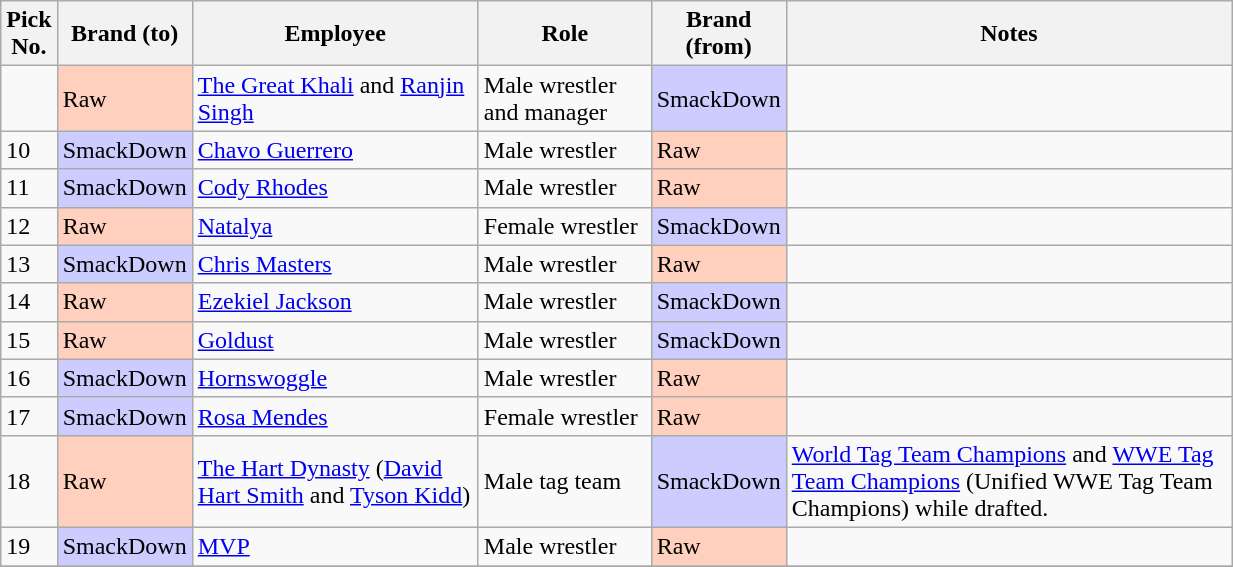<table class="wikitable sortable" style="width: 65%">
<tr>
<th width=0%>Pick No.</th>
<th width=10%>Brand (to)</th>
<th width=25%>Employee</th>
<th width=15%>Role</th>
<th width=10%>Brand (from)</th>
<th width=40% class="unsortable">Notes</th>
</tr>
<tr>
<td></td>
<td style="background: #ffd0bd">Raw</td>
<td><a href='#'>The Great Khali</a> and <a href='#'>Ranjin Singh</a></td>
<td>Male wrestler and manager</td>
<td style="background:#ccf">SmackDown</td>
<td></td>
</tr>
<tr>
<td>10</td>
<td style="background:#ccf">SmackDown</td>
<td><a href='#'>Chavo Guerrero</a></td>
<td>Male wrestler</td>
<td style="background: #ffd0bd">Raw</td>
<td></td>
</tr>
<tr>
<td>11</td>
<td style="background:#ccf">SmackDown</td>
<td><a href='#'>Cody Rhodes</a></td>
<td>Male wrestler</td>
<td style="background: #ffd0bd">Raw</td>
<td></td>
</tr>
<tr>
<td>12</td>
<td style="background: #ffd0bd">Raw</td>
<td><a href='#'>Natalya</a></td>
<td>Female wrestler</td>
<td style="background: #ccf">SmackDown</td>
<td></td>
</tr>
<tr>
<td>13</td>
<td style="background:#ccf">SmackDown</td>
<td><a href='#'>Chris Masters</a></td>
<td>Male wrestler</td>
<td style="background: #ffd0bd">Raw</td>
<td></td>
</tr>
<tr>
<td>14</td>
<td style="background: #ffd0bd">Raw</td>
<td><a href='#'>Ezekiel Jackson</a></td>
<td>Male wrestler</td>
<td style="background:#ccf">SmackDown</td>
<td></td>
</tr>
<tr>
<td>15</td>
<td style="background: #ffd0bd">Raw</td>
<td><a href='#'>Goldust</a></td>
<td>Male wrestler</td>
<td style="background:#ccf">SmackDown</td>
<td></td>
</tr>
<tr>
<td>16</td>
<td style="background:#ccf">SmackDown</td>
<td><a href='#'>Hornswoggle</a></td>
<td>Male wrestler</td>
<td style="background: #ffd0bd">Raw</td>
<td></td>
</tr>
<tr>
<td>17</td>
<td style="background:#ccf">SmackDown</td>
<td><a href='#'>Rosa Mendes</a></td>
<td>Female wrestler</td>
<td style="background: #ffd0bd">Raw</td>
<td></td>
</tr>
<tr>
<td>18</td>
<td style="background: #ffd0bd">Raw</td>
<td><a href='#'>The Hart Dynasty</a> (<a href='#'>David Hart Smith</a> and <a href='#'>Tyson Kidd</a>)</td>
<td>Male tag team</td>
<td style="background:#ccf">SmackDown</td>
<td><a href='#'>World Tag Team Champions</a> and <a href='#'>WWE Tag Team Champions</a> (Unified WWE Tag Team Champions) while drafted.</td>
</tr>
<tr>
<td>19</td>
<td style="background:#ccf">SmackDown</td>
<td><a href='#'>MVP</a></td>
<td>Male wrestler</td>
<td style="background: #ffd0bd">Raw</td>
<td></td>
</tr>
<tr>
</tr>
</table>
